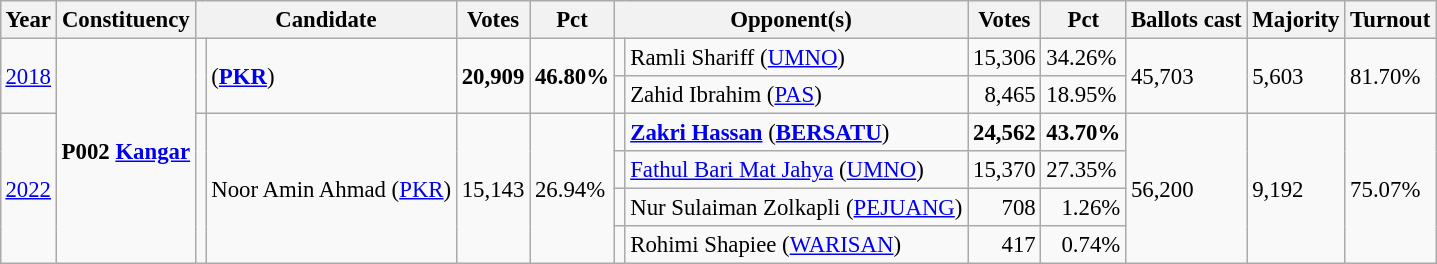<table class="wikitable" style="margin:0.5em ; font-size:95%">
<tr>
<th>Year</th>
<th>Constituency</th>
<th colspan=2>Candidate</th>
<th>Votes</th>
<th>Pct</th>
<th colspan=2>Opponent(s)</th>
<th>Votes</th>
<th>Pct</th>
<th>Ballots cast</th>
<th>Majority</th>
<th>Turnout</th>
</tr>
<tr>
<td rowspan=2><a href='#'>2018</a></td>
<td rowspan=6><strong>P002 <a href='#'>Kangar</a></strong></td>
<td rowspan=2 ></td>
<td rowspan=2> (<a href='#'><strong>PKR</strong></a>)</td>
<td rowspan=2 align=right><strong>20,909</strong></td>
<td rowspan=2><strong>46.80%</strong></td>
<td></td>
<td>Ramli Shariff (<a href='#'>UMNO</a>)</td>
<td align=right>15,306</td>
<td>34.26%</td>
<td rowspan=2>45,703</td>
<td rowspan=2>5,603</td>
<td rowspan=2>81.70%</td>
</tr>
<tr>
<td></td>
<td>Zahid Ibrahim (<a href='#'>PAS</a>)</td>
<td align=right>8,465</td>
<td>18.95%</td>
</tr>
<tr>
<td rowspan=4><a href='#'>2022</a></td>
<td rowspan=4 ></td>
<td rowspan=4>Noor Amin Ahmad (<a href='#'>PKR</a>)</td>
<td rowspan=4 align=right>15,143</td>
<td rowspan=4>26.94%</td>
<td bgcolor=></td>
<td><strong><a href='#'>Zakri Hassan</a></strong> (<a href='#'><strong>BERSATU</strong></a>)</td>
<td align=right><strong>24,562</strong></td>
<td><strong>43.70%</strong></td>
<td rowspan=4>56,200</td>
<td rowspan=4>9,192</td>
<td rowspan=4>75.07%</td>
</tr>
<tr>
<td></td>
<td><a href='#'>Fathul Bari Mat Jahya</a> (<a href='#'>UMNO</a>)</td>
<td align=right>15,370</td>
<td>27.35%</td>
</tr>
<tr>
<td bgcolor=></td>
<td>Nur Sulaiman Zolkapli (<a href='#'>PEJUANG</a>)</td>
<td align=right>708</td>
<td align=right>1.26%</td>
</tr>
<tr>
<td></td>
<td>Rohimi Shapiee (<a href='#'>WARISAN</a>)</td>
<td align=right>417</td>
<td align=right>0.74%</td>
</tr>
</table>
